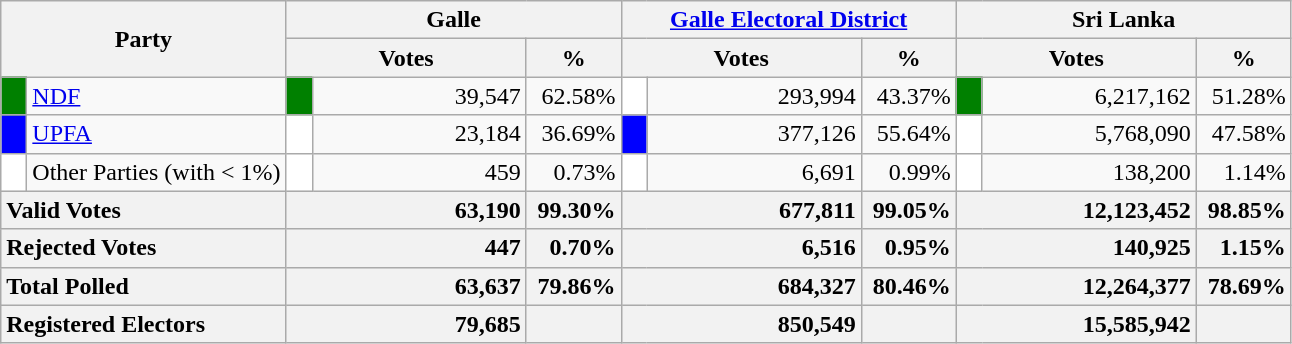<table class="wikitable">
<tr>
<th colspan="2" width="144px"rowspan="2">Party</th>
<th colspan="3" width="216px">Galle</th>
<th colspan="3" width="216px"><a href='#'>Galle Electoral District</a></th>
<th colspan="3" width="216px">Sri Lanka</th>
</tr>
<tr>
<th colspan="2" width="144px">Votes</th>
<th>%</th>
<th colspan="2" width="144px">Votes</th>
<th>%</th>
<th colspan="2" width="144px">Votes</th>
<th>%</th>
</tr>
<tr>
<td style="background-color:green;" width="10px"></td>
<td style="text-align:left;"><a href='#'>NDF</a></td>
<td style="background-color:green;" width="10px"></td>
<td style="text-align:right;">39,547</td>
<td style="text-align:right;">62.58%</td>
<td style="background-color:white;" width="10px"></td>
<td style="text-align:right;">293,994</td>
<td style="text-align:right;">43.37%</td>
<td style="background-color:green;" width="10px"></td>
<td style="text-align:right;">6,217,162</td>
<td style="text-align:right;">51.28%</td>
</tr>
<tr>
<td style="background-color:blue;" width="10px"></td>
<td style="text-align:left;"><a href='#'>UPFA</a></td>
<td style="background-color:white;" width="10px"></td>
<td style="text-align:right;">23,184</td>
<td style="text-align:right;">36.69%</td>
<td style="background-color:blue;" width="10px"></td>
<td style="text-align:right;">377,126</td>
<td style="text-align:right;">55.64%</td>
<td style="background-color:white;" width="10px"></td>
<td style="text-align:right;">5,768,090</td>
<td style="text-align:right;">47.58%</td>
</tr>
<tr>
<td style="background-color:white;" width="10px"></td>
<td style="text-align:left;">Other Parties (with < 1%)</td>
<td style="background-color:white;" width="10px"></td>
<td style="text-align:right;">459</td>
<td style="text-align:right;">0.73%</td>
<td style="background-color:white;" width="10px"></td>
<td style="text-align:right;">6,691</td>
<td style="text-align:right;">0.99%</td>
<td style="background-color:white;" width="10px"></td>
<td style="text-align:right;">138,200</td>
<td style="text-align:right;">1.14%</td>
</tr>
<tr>
<th colspan="2" width="144px"style="text-align:left;">Valid Votes</th>
<th style="text-align:right;"colspan="2" width="144px">63,190</th>
<th style="text-align:right;">99.30%</th>
<th style="text-align:right;"colspan="2" width="144px">677,811</th>
<th style="text-align:right;">99.05%</th>
<th style="text-align:right;"colspan="2" width="144px">12,123,452</th>
<th style="text-align:right;">98.85%</th>
</tr>
<tr>
<th colspan="2" width="144px"style="text-align:left;">Rejected Votes</th>
<th style="text-align:right;"colspan="2" width="144px">447</th>
<th style="text-align:right;">0.70%</th>
<th style="text-align:right;"colspan="2" width="144px">6,516</th>
<th style="text-align:right;">0.95%</th>
<th style="text-align:right;"colspan="2" width="144px">140,925</th>
<th style="text-align:right;">1.15%</th>
</tr>
<tr>
<th colspan="2" width="144px"style="text-align:left;">Total Polled</th>
<th style="text-align:right;"colspan="2" width="144px">63,637</th>
<th style="text-align:right;">79.86%</th>
<th style="text-align:right;"colspan="2" width="144px">684,327</th>
<th style="text-align:right;">80.46%</th>
<th style="text-align:right;"colspan="2" width="144px">12,264,377</th>
<th style="text-align:right;">78.69%</th>
</tr>
<tr>
<th colspan="2" width="144px"style="text-align:left;">Registered Electors</th>
<th style="text-align:right;"colspan="2" width="144px">79,685</th>
<th></th>
<th style="text-align:right;"colspan="2" width="144px">850,549</th>
<th></th>
<th style="text-align:right;"colspan="2" width="144px">15,585,942</th>
<th></th>
</tr>
</table>
